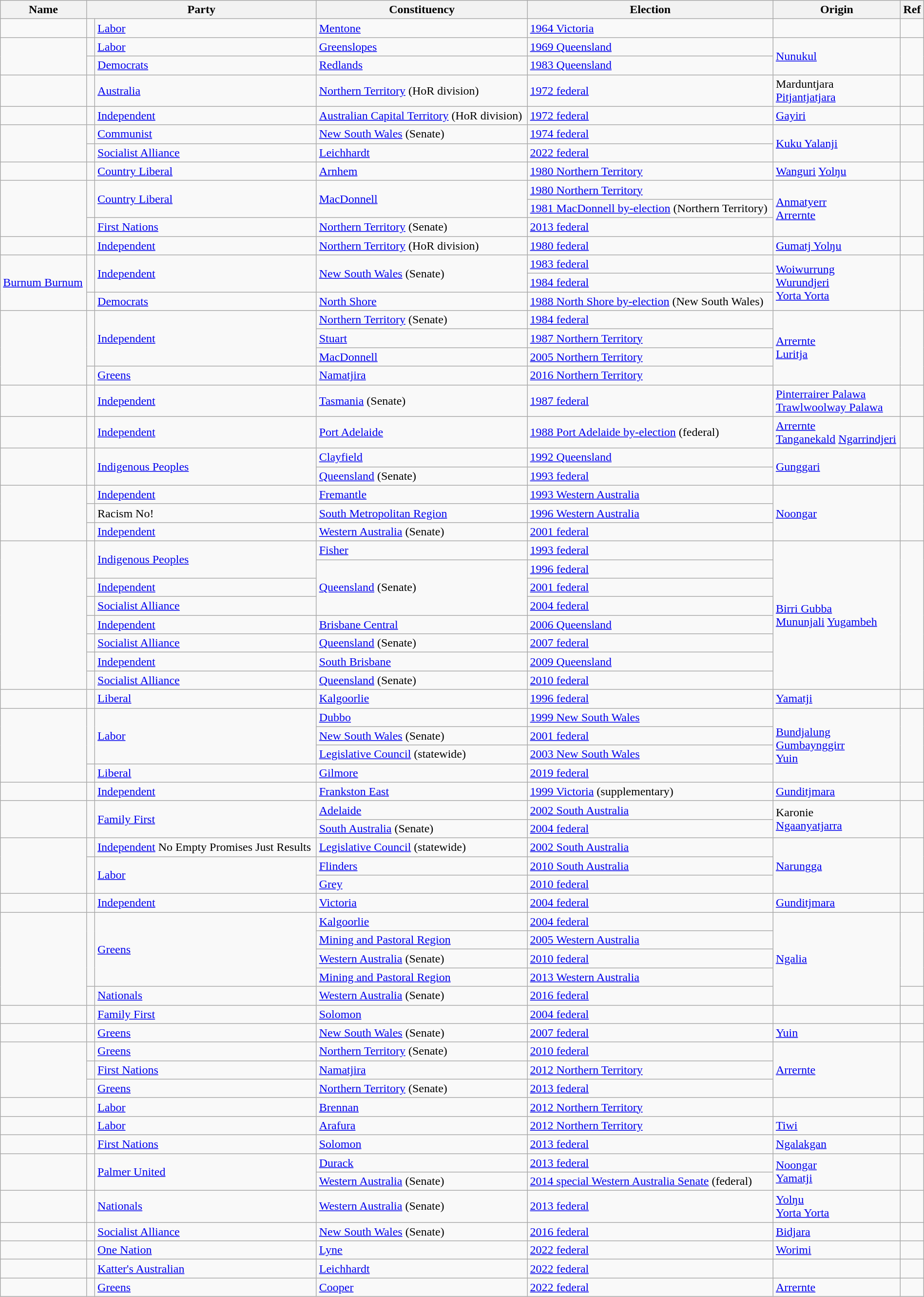<table class="wikitable sortable" width="100%">
<tr>
<th>Name</th>
<th colspan="2">Party</th>
<th>Constituency</th>
<th>Election</th>
<th>Origin</th>
<th class=unsortable>Ref</th>
</tr>
<tr>
<td></td>
<td> </td>
<td><a href='#'>Labor</a></td>
<td><a href='#'>Mentone</a></td>
<td><a href='#'>1964 Victoria</a></td>
<td></td>
<td align=center></td>
</tr>
<tr>
<td rowspan="2"></td>
<td> </td>
<td><a href='#'>Labor</a></td>
<td><a href='#'>Greenslopes</a></td>
<td><a href='#'>1969 Queensland</a></td>
<td rowspan="2"><a href='#'>Nunukul</a></td>
<td align=center rowspan="2"></td>
</tr>
<tr>
<td> </td>
<td><a href='#'>Democrats</a></td>
<td><a href='#'>Redlands</a></td>
<td><a href='#'>1983 Queensland</a></td>
</tr>
<tr>
<td></td>
<td> </td>
<td><a href='#'>Australia</a></td>
<td><a href='#'>Northern Territory</a> (HoR division)</td>
<td><a href='#'>1972 federal</a></td>
<td>Marduntjara<br><a href='#'>Pitjantjatjara</a></td>
<td align=center></td>
</tr>
<tr>
<td></td>
<td> </td>
<td><a href='#'>Independent</a></td>
<td><a href='#'>Australian Capital Territory</a> (HoR division)</td>
<td><a href='#'>1972 federal</a></td>
<td><a href='#'>Gayiri</a></td>
<td align=center></td>
</tr>
<tr>
<td rowspan="2"></td>
<td> </td>
<td><a href='#'>Communist</a></td>
<td><a href='#'>New South Wales</a> (Senate)</td>
<td><a href='#'>1974 federal</a></td>
<td rowspan="2"><a href='#'>Kuku Yalanji</a></td>
<td align=center rowspan="2"></td>
</tr>
<tr>
<td> </td>
<td><a href='#'>Socialist Alliance</a></td>
<td><a href='#'>Leichhardt</a></td>
<td><a href='#'>2022 federal</a></td>
</tr>
<tr>
<td></td>
<td> </td>
<td><a href='#'>Country Liberal</a></td>
<td><a href='#'>Arnhem</a></td>
<td><a href='#'>1980 Northern Territory</a></td>
<td><a href='#'>Wanguri</a> <a href='#'>Yolŋu</a></td>
<td align=center></td>
</tr>
<tr>
<td rowspan="3"></td>
<td rowspan="2" > </td>
<td rowspan="2"><a href='#'>Country Liberal</a></td>
<td rowspan="2"><a href='#'>MacDonnell</a></td>
<td><a href='#'>1980 Northern Territory</a></td>
<td rowspan="3"><a href='#'>Anmatyerr</a><br><a href='#'>Arrernte</a></td>
<td align=center rowspan="3"></td>
</tr>
<tr>
<td><a href='#'>1981 MacDonnell by-election</a> (Northern Territory)</td>
</tr>
<tr>
<td> </td>
<td><a href='#'>First Nations</a></td>
<td><a href='#'>Northern Territory</a> (Senate)</td>
<td><a href='#'>2013 federal</a></td>
</tr>
<tr>
<td></td>
<td> </td>
<td><a href='#'>Independent</a></td>
<td><a href='#'>Northern Territory</a> (HoR division)</td>
<td><a href='#'>1980 federal</a></td>
<td><a href='#'>Gumatj Yolŋu</a></td>
<td align=center></td>
</tr>
<tr>
<td rowspan="3"><a href='#'>Burnum Burnum</a></td>
<td rowspan="2" > </td>
<td rowspan="2"><a href='#'>Independent</a></td>
<td rowspan="2"><a href='#'>New South Wales</a> (Senate)</td>
<td><a href='#'>1983 federal</a></td>
<td rowspan="3"><a href='#'>Woiwurrung</a><br><a href='#'>Wurundjeri</a><br><a href='#'>Yorta Yorta</a></td>
<td align=center rowspan="3"></td>
</tr>
<tr>
<td><a href='#'>1984 federal</a></td>
</tr>
<tr>
<td> </td>
<td><a href='#'>Democrats</a></td>
<td><a href='#'>North Shore</a></td>
<td><a href='#'>1988 North Shore by-election</a> (New South Wales)</td>
</tr>
<tr>
<td rowspan="4"></td>
<td rowspan="3" > </td>
<td rowspan="3"><a href='#'>Independent</a></td>
<td><a href='#'>Northern Territory</a> (Senate)</td>
<td><a href='#'>1984 federal</a></td>
<td rowspan="4"><a href='#'>Arrernte</a><br><a href='#'>Luritja</a></td>
<td align=center rowspan="4"></td>
</tr>
<tr>
<td><a href='#'>Stuart</a></td>
<td><a href='#'>1987 Northern Territory</a></td>
</tr>
<tr>
<td><a href='#'>MacDonnell</a></td>
<td><a href='#'>2005 Northern Territory</a></td>
</tr>
<tr>
<td> </td>
<td><a href='#'>Greens</a></td>
<td><a href='#'>Namatjira</a></td>
<td><a href='#'>2016 Northern Territory</a></td>
</tr>
<tr>
<td></td>
<td> </td>
<td><a href='#'>Independent</a></td>
<td><a href='#'>Tasmania</a> (Senate)</td>
<td><a href='#'>1987 federal</a></td>
<td><a href='#'>Pinterrairer Palawa</a><br><a href='#'>Trawlwoolway Palawa</a></td>
<td align=center></td>
</tr>
<tr>
<td></td>
<td> </td>
<td><a href='#'>Independent</a></td>
<td><a href='#'>Port Adelaide</a></td>
<td><a href='#'>1988 Port Adelaide by-election</a> (federal)</td>
<td><a href='#'>Arrernte</a><br><a href='#'>Tanganekald</a> <a href='#'>Ngarrindjeri</a></td>
<td align=center></td>
</tr>
<tr>
<td rowspan="2"></td>
<td rowspan="2" > </td>
<td rowspan="2"><a href='#'>Indigenous Peoples</a></td>
<td><a href='#'>Clayfield</a></td>
<td><a href='#'>1992 Queensland</a></td>
<td rowspan="2"><a href='#'>Gunggari</a></td>
<td align=center rowspan="2"></td>
</tr>
<tr>
<td><a href='#'>Queensland</a> (Senate)</td>
<td><a href='#'>1993 federal</a></td>
</tr>
<tr>
<td rowspan="3"></td>
<td> </td>
<td><a href='#'>Independent</a></td>
<td><a href='#'>Fremantle</a></td>
<td><a href='#'>1993 Western Australia</a></td>
<td rowspan="3"><a href='#'>Noongar</a></td>
<td align=center rowspan="3"></td>
</tr>
<tr>
<td></td>
<td>Racism No!</td>
<td><a href='#'>South Metropolitan Region</a></td>
<td><a href='#'>1996 Western Australia</a></td>
</tr>
<tr>
<td> </td>
<td><a href='#'>Independent</a></td>
<td><a href='#'>Western Australia</a> (Senate)</td>
<td><a href='#'>2001 federal</a></td>
</tr>
<tr>
<td rowspan="8"></td>
<td rowspan="2" > </td>
<td rowspan="2"><a href='#'>Indigenous Peoples</a></td>
<td><a href='#'>Fisher</a></td>
<td><a href='#'>1993 federal</a></td>
<td rowspan="8"><a href='#'>Birri Gubba</a><br><a href='#'>Mununjali</a> <a href='#'>Yugambeh</a></td>
<td align=center rowspan="8"></td>
</tr>
<tr>
<td rowspan="3"><a href='#'>Queensland</a> (Senate)</td>
<td><a href='#'>1996 federal</a></td>
</tr>
<tr>
<td> </td>
<td><a href='#'>Independent</a></td>
<td><a href='#'>2001 federal</a></td>
</tr>
<tr>
<td> </td>
<td><a href='#'>Socialist Alliance</a></td>
<td><a href='#'>2004 federal</a></td>
</tr>
<tr>
<td> </td>
<td><a href='#'>Independent</a></td>
<td><a href='#'>Brisbane Central</a></td>
<td><a href='#'>2006 Queensland</a></td>
</tr>
<tr>
<td> </td>
<td><a href='#'>Socialist Alliance</a></td>
<td><a href='#'>Queensland</a> (Senate)</td>
<td><a href='#'>2007 federal</a></td>
</tr>
<tr>
<td> </td>
<td><a href='#'>Independent</a></td>
<td><a href='#'>South Brisbane</a></td>
<td><a href='#'>2009 Queensland</a></td>
</tr>
<tr>
<td> </td>
<td><a href='#'>Socialist Alliance</a></td>
<td><a href='#'>Queensland</a> (Senate)</td>
<td><a href='#'>2010 federal</a></td>
</tr>
<tr>
<td></td>
<td> </td>
<td><a href='#'>Liberal</a></td>
<td><a href='#'>Kalgoorlie</a></td>
<td><a href='#'>1996 federal</a></td>
<td><a href='#'>Yamatji</a></td>
<td align=center></td>
</tr>
<tr>
<td rowspan="4"></td>
<td rowspan="3" > </td>
<td rowspan="3"><a href='#'>Labor</a></td>
<td><a href='#'>Dubbo</a></td>
<td><a href='#'>1999 New South Wales</a></td>
<td rowspan="4"><a href='#'>Bundjalung</a><br><a href='#'>Gumbaynggirr</a><br><a href='#'>Yuin</a></td>
<td align=center rowspan="4"></td>
</tr>
<tr>
<td><a href='#'>New South Wales</a> (Senate)</td>
<td><a href='#'>2001 federal</a></td>
</tr>
<tr>
<td><a href='#'>Legislative Council</a> (statewide)</td>
<td><a href='#'>2003 New South Wales</a></td>
</tr>
<tr>
<td> </td>
<td><a href='#'>Liberal</a></td>
<td><a href='#'>Gilmore</a></td>
<td><a href='#'>2019 federal</a></td>
</tr>
<tr>
<td></td>
<td> </td>
<td><a href='#'>Independent</a></td>
<td><a href='#'>Frankston East</a></td>
<td><a href='#'>1999 Victoria</a> (supplementary)</td>
<td><a href='#'>Gunditjmara</a></td>
<td align=center></td>
</tr>
<tr>
<td rowspan="2"></td>
<td rowspan="2" > </td>
<td rowspan="2"><a href='#'>Family First</a></td>
<td><a href='#'>Adelaide</a></td>
<td><a href='#'>2002 South Australia</a></td>
<td rowspan="2">Karonie<br><a href='#'>Ngaanyatjarra</a></td>
<td align=center rowspan="2"></td>
</tr>
<tr>
<td><a href='#'>South Australia</a> (Senate)</td>
<td><a href='#'>2004 federal</a></td>
</tr>
<tr>
<td rowspan="3"></td>
<td> </td>
<td><a href='#'>Independent</a> No Empty Promises Just Results</td>
<td><a href='#'>Legislative Council</a> (statewide)</td>
<td><a href='#'>2002 South Australia</a></td>
<td rowspan="3"><a href='#'>Narungga</a></td>
<td align=center rowspan="3"></td>
</tr>
<tr>
<td rowspan="2" > </td>
<td rowspan="2"><a href='#'>Labor</a></td>
<td><a href='#'>Flinders</a></td>
<td><a href='#'>2010 South Australia</a></td>
</tr>
<tr>
<td><a href='#'>Grey</a></td>
<td><a href='#'>2010 federal</a></td>
</tr>
<tr>
<td></td>
<td> </td>
<td><a href='#'>Independent</a></td>
<td><a href='#'>Victoria</a></td>
<td><a href='#'>2004 federal</a></td>
<td><a href='#'>Gunditjmara</a></td>
<td align=center></td>
</tr>
<tr>
<td rowspan="5"></td>
<td rowspan="4" > </td>
<td rowspan="4"><a href='#'>Greens</a></td>
<td><a href='#'>Kalgoorlie</a></td>
<td><a href='#'>2004 federal</a></td>
<td rowspan="5"><a href='#'>Ngalia</a></td>
<td align=center rowspan="4"></td>
</tr>
<tr>
<td><a href='#'>Mining and Pastoral Region</a></td>
<td><a href='#'>2005 Western Australia</a></td>
</tr>
<tr>
<td><a href='#'>Western Australia</a> (Senate)</td>
<td><a href='#'>2010 federal</a></td>
</tr>
<tr>
<td><a href='#'>Mining and Pastoral Region</a></td>
<td><a href='#'>2013 Western Australia</a></td>
</tr>
<tr>
<td> </td>
<td><a href='#'>Nationals</a></td>
<td><a href='#'>Western Australia</a> (Senate)</td>
<td><a href='#'>2016 federal</a></td>
</tr>
<tr>
<td></td>
<td> </td>
<td><a href='#'>Family First</a></td>
<td><a href='#'>Solomon</a></td>
<td><a href='#'>2004 federal</a></td>
<td></td>
<td align=center></td>
</tr>
<tr>
<td></td>
<td> </td>
<td><a href='#'>Greens</a></td>
<td><a href='#'>New South Wales</a> (Senate)</td>
<td><a href='#'>2007 federal</a></td>
<td><a href='#'>Yuin</a></td>
<td align=center></td>
</tr>
<tr>
<td rowspan="3"></td>
<td> </td>
<td><a href='#'>Greens</a></td>
<td><a href='#'>Northern Territory</a> (Senate)</td>
<td><a href='#'>2010 federal</a></td>
<td rowspan="3"><a href='#'>Arrernte</a></td>
<td align=center rowspan="3"></td>
</tr>
<tr>
<td> </td>
<td><a href='#'>First Nations</a></td>
<td><a href='#'>Namatjira</a></td>
<td><a href='#'>2012 Northern Territory</a></td>
</tr>
<tr>
<td> </td>
<td><a href='#'>Greens</a></td>
<td><a href='#'>Northern Territory</a> (Senate)</td>
<td><a href='#'>2013 federal</a></td>
</tr>
<tr>
<td></td>
<td> </td>
<td><a href='#'>Labor</a></td>
<td><a href='#'>Brennan</a></td>
<td><a href='#'>2012 Northern Territory</a></td>
<td></td>
<td align=center></td>
</tr>
<tr>
<td></td>
<td> </td>
<td><a href='#'>Labor</a></td>
<td><a href='#'>Arafura</a></td>
<td><a href='#'>2012 Northern Territory</a></td>
<td><a href='#'>Tiwi</a></td>
<td align=center></td>
</tr>
<tr>
<td></td>
<td> </td>
<td><a href='#'>First Nations</a></td>
<td><a href='#'>Solomon</a></td>
<td><a href='#'>2013 federal</a></td>
<td><a href='#'>Ngalakgan</a></td>
<td align=center></td>
</tr>
<tr>
<td rowspan="2"></td>
<td rowspan="2" > </td>
<td rowspan="2"><a href='#'>Palmer United</a></td>
<td><a href='#'>Durack</a></td>
<td><a href='#'>2013 federal</a></td>
<td rowspan="2"><a href='#'>Noongar</a><br><a href='#'>Yamatji</a></td>
<td align=center rowspan="2"></td>
</tr>
<tr>
<td><a href='#'>Western Australia</a> (Senate)</td>
<td><a href='#'>2014 special Western Australia Senate</a> (federal)</td>
</tr>
<tr>
<td></td>
<td> </td>
<td><a href='#'>Nationals</a></td>
<td><a href='#'>Western Australia</a> (Senate)</td>
<td><a href='#'>2013 federal</a></td>
<td><a href='#'>Yolŋu</a><br><a href='#'>Yorta Yorta</a></td>
<td align=center></td>
</tr>
<tr>
<td></td>
<td> </td>
<td><a href='#'>Socialist Alliance</a></td>
<td><a href='#'>New South Wales</a> (Senate)</td>
<td><a href='#'>2016 federal</a></td>
<td><a href='#'>Bidjara</a></td>
<td align=center></td>
</tr>
<tr>
<td></td>
<td> </td>
<td><a href='#'>One Nation</a></td>
<td><a href='#'>Lyne</a></td>
<td><a href='#'>2022 federal</a></td>
<td><a href='#'>Worimi</a></td>
<td align=center></td>
</tr>
<tr>
<td></td>
<td> </td>
<td><a href='#'>Katter's Australian</a></td>
<td><a href='#'>Leichhardt</a></td>
<td><a href='#'>2022 federal</a></td>
<td></td>
<td align=center></td>
</tr>
<tr>
<td></td>
<td> </td>
<td><a href='#'>Greens</a></td>
<td><a href='#'>Cooper</a></td>
<td><a href='#'>2022 federal</a></td>
<td><a href='#'>Arrernte</a></td>
<td align=center></td>
</tr>
</table>
